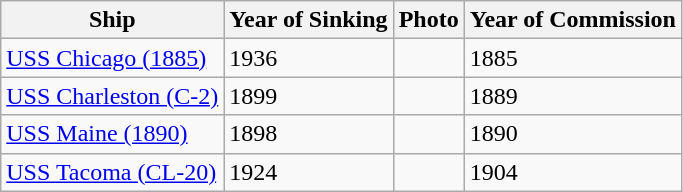<table class="wikitable sortable">
<tr>
<th>Ship</th>
<th>Year of Sinking</th>
<th>Photo</th>
<th>Year of Commission</th>
</tr>
<tr>
<td><a href='#'>USS Chicago (1885)</a></td>
<td>1936</td>
<td></td>
<td>1885</td>
</tr>
<tr>
<td><a href='#'>USS Charleston (C-2)</a></td>
<td>1899</td>
<td></td>
<td>1889</td>
</tr>
<tr>
<td><a href='#'>USS Maine (1890)</a></td>
<td>1898</td>
<td></td>
<td>1890</td>
</tr>
<tr>
<td><a href='#'>USS Tacoma (CL-20)</a></td>
<td>1924</td>
<td></td>
<td>1904</td>
</tr>
</table>
